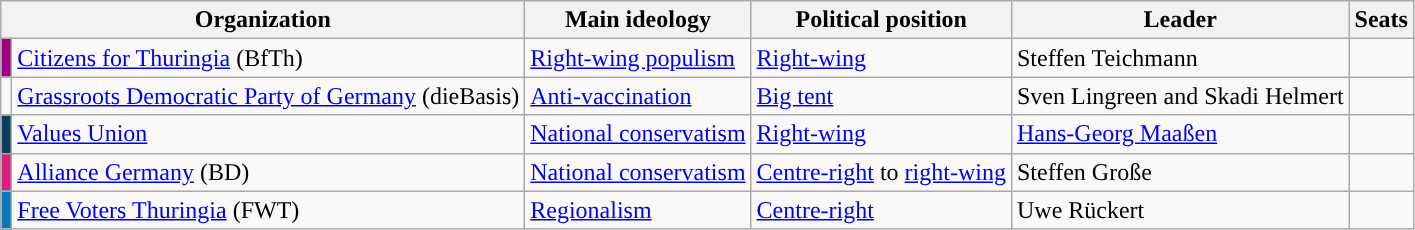<table class="wikitable">
<tr>
<th colspan=2>Organization</th>
<th>Main ideology</th>
<th>Political position</th>
<th>Leader</th>
<th>Seats</th>
</tr>
<tr>
<td style="background:#9d0082;"></td>
<td><a href='#'>Citizens for Thuringia</a> (BfTh)</td>
<td><a href='#'>Right-wing populism</a></td>
<td><a href='#'>Right-wing</a></td>
<td>Steffen Teichmann</td>
<td></td>
</tr>
<tr>
<td style="background:"></td>
<td><a href='#'>Grassroots Democratic Party of Germany</a> (dieBasis)</td>
<td><a href='#'>Anti-vaccination</a></td>
<td><a href='#'>Big tent</a></td>
<td>Sven Lingreen and Skadi Helmert</td>
<td></td>
</tr>
<tr>
<td style="background:#09405f;"></td>
<td><a href='#'>Values Union</a></td>
<td><a href='#'>National conservatism</a></td>
<td><a href='#'>Right-wing</a></td>
<td><a href='#'>Hans-Georg Maaßen</a></td>
<td></td>
</tr>
<tr>
<td style="background:#D91F7C;"></td>
<td><a href='#'>Alliance Germany</a> (BD)</td>
<td><a href='#'>National conservatism</a></td>
<td><a href='#'>Centre-right</a> to <a href='#'>right-wing</a></td>
<td>Steffen Große</td>
<td></td>
</tr>
<tr>
<td style="background:#0779b8;"></td>
<td><a href='#'>Free Voters Thuringia</a> (FWT)</td>
<td><a href='#'>Regionalism</a></td>
<td><a href='#'>Centre-right</a></td>
<td>Uwe Rückert</td>
<td></td>
</tr>
</table>
